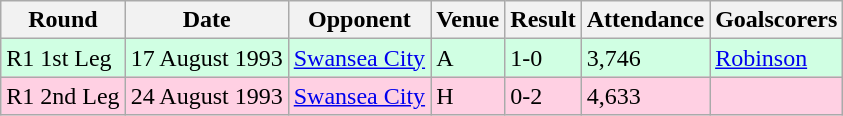<table class="wikitable">
<tr>
<th>Round</th>
<th>Date</th>
<th>Opponent</th>
<th>Venue</th>
<th>Result</th>
<th>Attendance</th>
<th>Goalscorers</th>
</tr>
<tr style="background-color: #d0ffe3;">
<td>R1 1st Leg</td>
<td>17 August 1993</td>
<td><a href='#'>Swansea City</a></td>
<td>A</td>
<td>1-0</td>
<td>3,746</td>
<td><a href='#'>Robinson</a></td>
</tr>
<tr style="background-color: #ffd0e3;">
<td>R1 2nd Leg</td>
<td>24 August 1993</td>
<td><a href='#'>Swansea City</a></td>
<td>H</td>
<td>0-2</td>
<td>4,633</td>
<td></td>
</tr>
</table>
